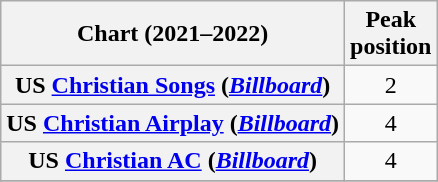<table class="wikitable sortable plainrowheaders" style="text-align:center">
<tr>
<th scope="col">Chart (2021–2022)</th>
<th scope="col">Peak<br> position</th>
</tr>
<tr>
<th scope="row">US <a href='#'>Christian Songs</a> (<a href='#'><em>Billboard</em></a>)</th>
<td>2</td>
</tr>
<tr>
<th scope="row">US <a href='#'>Christian Airplay</a> (<a href='#'><em>Billboard</em></a>)</th>
<td>4</td>
</tr>
<tr>
<th scope="row">US <a href='#'>Christian AC</a> (<em><a href='#'>Billboard</a></em>)</th>
<td>4</td>
</tr>
<tr>
</tr>
</table>
